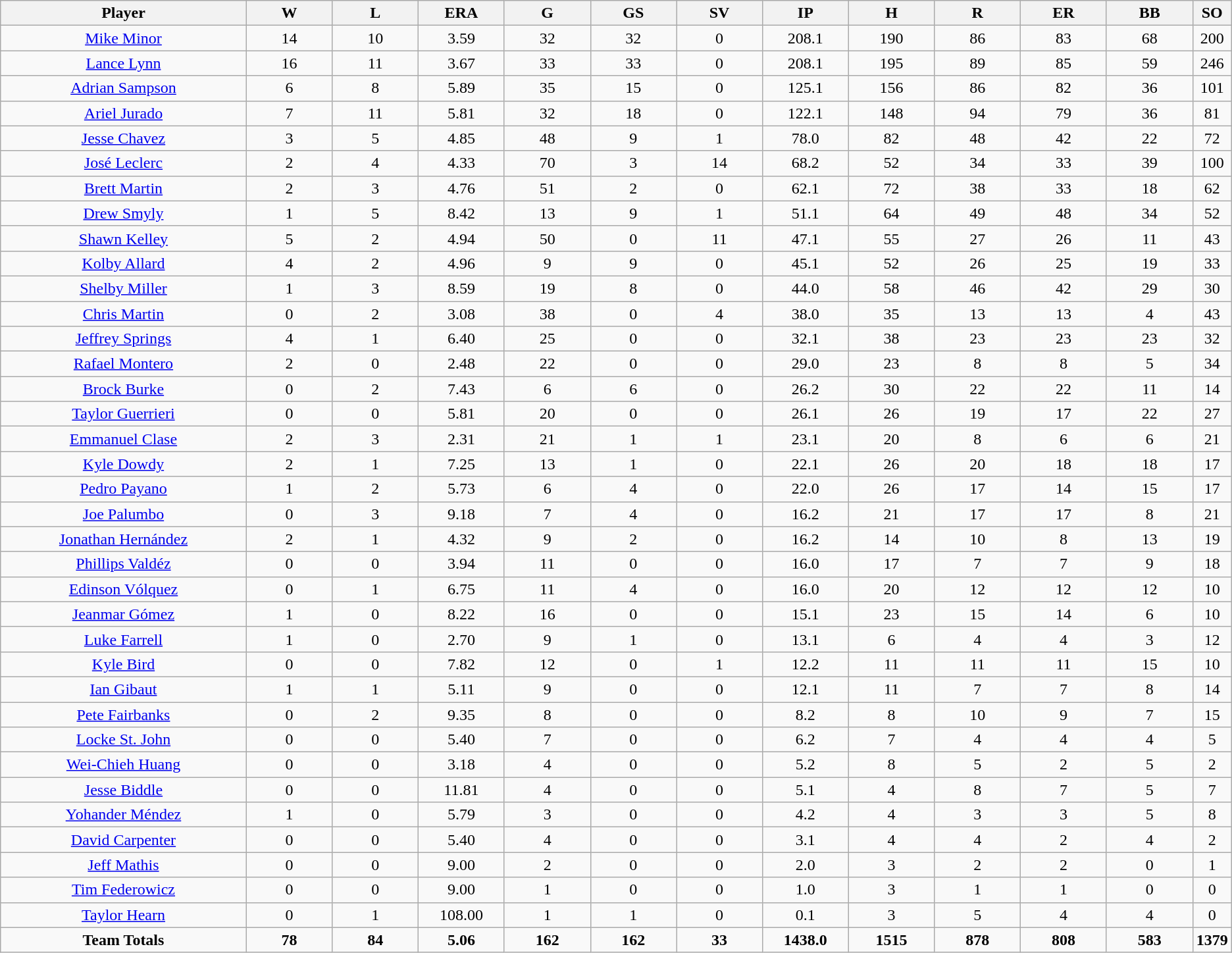<table class=wikitable style="text-align:center">
<tr>
<th bgcolor=#DDDDFF; width="20%">Player</th>
<th bgcolor=#DDDDFF; width="7%">W</th>
<th bgcolor=#DDDDFF; width="7%">L</th>
<th bgcolor=#DDDDFF; width="7%">ERA</th>
<th bgcolor=#DDDDFF; width="7%">G</th>
<th bgcolor=#DDDDFF; width="7%">GS</th>
<th bgcolor=#DDDDFF; width="7%">SV</th>
<th bgcolor=#DDDDFF; width="7%">IP</th>
<th bgcolor=#DDDDFF; width="7%">H</th>
<th bgcolor=#DDDDFF; width="7%">R</th>
<th bgcolor=#DDDDFF; width="7%">ER</th>
<th bgcolor=#DDDDFF; width="7%">BB</th>
<th bgcolor=#DDDDFF; width="7%">SO</th>
</tr>
<tr>
<td><a href='#'>Mike Minor</a></td>
<td>14</td>
<td>10</td>
<td>3.59</td>
<td>32</td>
<td>32</td>
<td>0</td>
<td>208.1</td>
<td>190</td>
<td>86</td>
<td>83</td>
<td>68</td>
<td>200</td>
</tr>
<tr>
<td><a href='#'>Lance Lynn</a></td>
<td>16</td>
<td>11</td>
<td>3.67</td>
<td>33</td>
<td>33</td>
<td>0</td>
<td>208.1</td>
<td>195</td>
<td>89</td>
<td>85</td>
<td>59</td>
<td>246</td>
</tr>
<tr>
<td><a href='#'>Adrian Sampson</a></td>
<td>6</td>
<td>8</td>
<td>5.89</td>
<td>35</td>
<td>15</td>
<td>0</td>
<td>125.1</td>
<td>156</td>
<td>86</td>
<td>82</td>
<td>36</td>
<td>101</td>
</tr>
<tr>
<td><a href='#'>Ariel Jurado</a></td>
<td>7</td>
<td>11</td>
<td>5.81</td>
<td>32</td>
<td>18</td>
<td>0</td>
<td>122.1</td>
<td>148</td>
<td>94</td>
<td>79</td>
<td>36</td>
<td>81</td>
</tr>
<tr>
<td><a href='#'>Jesse Chavez</a></td>
<td>3</td>
<td>5</td>
<td>4.85</td>
<td>48</td>
<td>9</td>
<td>1</td>
<td>78.0</td>
<td>82</td>
<td>48</td>
<td>42</td>
<td>22</td>
<td>72</td>
</tr>
<tr>
<td><a href='#'>José Leclerc</a></td>
<td>2</td>
<td>4</td>
<td>4.33</td>
<td>70</td>
<td>3</td>
<td>14</td>
<td>68.2</td>
<td>52</td>
<td>34</td>
<td>33</td>
<td>39</td>
<td>100</td>
</tr>
<tr>
<td><a href='#'>Brett Martin</a></td>
<td>2</td>
<td>3</td>
<td>4.76</td>
<td>51</td>
<td>2</td>
<td>0</td>
<td>62.1</td>
<td>72</td>
<td>38</td>
<td>33</td>
<td>18</td>
<td>62</td>
</tr>
<tr>
<td><a href='#'>Drew Smyly</a></td>
<td>1</td>
<td>5</td>
<td>8.42</td>
<td>13</td>
<td>9</td>
<td>1</td>
<td>51.1</td>
<td>64</td>
<td>49</td>
<td>48</td>
<td>34</td>
<td>52</td>
</tr>
<tr>
<td><a href='#'>Shawn Kelley</a></td>
<td>5</td>
<td>2</td>
<td>4.94</td>
<td>50</td>
<td>0</td>
<td>11</td>
<td>47.1</td>
<td>55</td>
<td>27</td>
<td>26</td>
<td>11</td>
<td>43</td>
</tr>
<tr>
<td><a href='#'>Kolby Allard</a></td>
<td>4</td>
<td>2</td>
<td>4.96</td>
<td>9</td>
<td>9</td>
<td>0</td>
<td>45.1</td>
<td>52</td>
<td>26</td>
<td>25</td>
<td>19</td>
<td>33</td>
</tr>
<tr>
<td><a href='#'>Shelby Miller</a></td>
<td>1</td>
<td>3</td>
<td>8.59</td>
<td>19</td>
<td>8</td>
<td>0</td>
<td>44.0</td>
<td>58</td>
<td>46</td>
<td>42</td>
<td>29</td>
<td>30</td>
</tr>
<tr>
<td><a href='#'>Chris Martin</a></td>
<td>0</td>
<td>2</td>
<td>3.08</td>
<td>38</td>
<td>0</td>
<td>4</td>
<td>38.0</td>
<td>35</td>
<td>13</td>
<td>13</td>
<td>4</td>
<td>43</td>
</tr>
<tr>
<td><a href='#'>Jeffrey Springs</a></td>
<td>4</td>
<td>1</td>
<td>6.40</td>
<td>25</td>
<td>0</td>
<td>0</td>
<td>32.1</td>
<td>38</td>
<td>23</td>
<td>23</td>
<td>23</td>
<td>32</td>
</tr>
<tr>
<td><a href='#'>Rafael Montero</a></td>
<td>2</td>
<td>0</td>
<td>2.48</td>
<td>22</td>
<td>0</td>
<td>0</td>
<td>29.0</td>
<td>23</td>
<td>8</td>
<td>8</td>
<td>5</td>
<td>34</td>
</tr>
<tr>
<td><a href='#'>Brock Burke</a></td>
<td>0</td>
<td>2</td>
<td>7.43</td>
<td>6</td>
<td>6</td>
<td>0</td>
<td>26.2</td>
<td>30</td>
<td>22</td>
<td>22</td>
<td>11</td>
<td>14</td>
</tr>
<tr>
<td><a href='#'>Taylor Guerrieri</a></td>
<td>0</td>
<td>0</td>
<td>5.81</td>
<td>20</td>
<td>0</td>
<td>0</td>
<td>26.1</td>
<td>26</td>
<td>19</td>
<td>17</td>
<td>22</td>
<td>27</td>
</tr>
<tr>
<td><a href='#'>Emmanuel Clase</a></td>
<td>2</td>
<td>3</td>
<td>2.31</td>
<td>21</td>
<td>1</td>
<td>1</td>
<td>23.1</td>
<td>20</td>
<td>8</td>
<td>6</td>
<td>6</td>
<td>21</td>
</tr>
<tr>
<td><a href='#'>Kyle Dowdy</a></td>
<td>2</td>
<td>1</td>
<td>7.25</td>
<td>13</td>
<td>1</td>
<td>0</td>
<td>22.1</td>
<td>26</td>
<td>20</td>
<td>18</td>
<td>18</td>
<td>17</td>
</tr>
<tr>
<td><a href='#'>Pedro Payano</a></td>
<td>1</td>
<td>2</td>
<td>5.73</td>
<td>6</td>
<td>4</td>
<td>0</td>
<td>22.0</td>
<td>26</td>
<td>17</td>
<td>14</td>
<td>15</td>
<td>17</td>
</tr>
<tr>
<td><a href='#'>Joe Palumbo</a></td>
<td>0</td>
<td>3</td>
<td>9.18</td>
<td>7</td>
<td>4</td>
<td>0</td>
<td>16.2</td>
<td>21</td>
<td>17</td>
<td>17</td>
<td>8</td>
<td>21</td>
</tr>
<tr>
<td><a href='#'>Jonathan Hernández</a></td>
<td>2</td>
<td>1</td>
<td>4.32</td>
<td>9</td>
<td>2</td>
<td>0</td>
<td>16.2</td>
<td>14</td>
<td>10</td>
<td>8</td>
<td>13</td>
<td>19</td>
</tr>
<tr>
<td><a href='#'>Phillips Valdéz</a></td>
<td>0</td>
<td>0</td>
<td>3.94</td>
<td>11</td>
<td>0</td>
<td>0</td>
<td>16.0</td>
<td>17</td>
<td>7</td>
<td>7</td>
<td>9</td>
<td>18</td>
</tr>
<tr>
<td><a href='#'>Edinson Vólquez</a></td>
<td>0</td>
<td>1</td>
<td>6.75</td>
<td>11</td>
<td>4</td>
<td>0</td>
<td>16.0</td>
<td>20</td>
<td>12</td>
<td>12</td>
<td>12</td>
<td>10</td>
</tr>
<tr>
<td><a href='#'>Jeanmar Gómez</a></td>
<td>1</td>
<td>0</td>
<td>8.22</td>
<td>16</td>
<td>0</td>
<td>0</td>
<td>15.1</td>
<td>23</td>
<td>15</td>
<td>14</td>
<td>6</td>
<td>10</td>
</tr>
<tr>
<td><a href='#'>Luke Farrell</a></td>
<td>1</td>
<td>0</td>
<td>2.70</td>
<td>9</td>
<td>1</td>
<td>0</td>
<td>13.1</td>
<td>6</td>
<td>4</td>
<td>4</td>
<td>3</td>
<td>12</td>
</tr>
<tr>
<td><a href='#'>Kyle Bird</a></td>
<td>0</td>
<td>0</td>
<td>7.82</td>
<td>12</td>
<td>0</td>
<td>1</td>
<td>12.2</td>
<td>11</td>
<td>11</td>
<td>11</td>
<td>15</td>
<td>10</td>
</tr>
<tr>
<td><a href='#'>Ian Gibaut</a></td>
<td>1</td>
<td>1</td>
<td>5.11</td>
<td>9</td>
<td>0</td>
<td>0</td>
<td>12.1</td>
<td>11</td>
<td>7</td>
<td>7</td>
<td>8</td>
<td>14</td>
</tr>
<tr>
<td><a href='#'>Pete Fairbanks</a></td>
<td>0</td>
<td>2</td>
<td>9.35</td>
<td>8</td>
<td>0</td>
<td>0</td>
<td>8.2</td>
<td>8</td>
<td>10</td>
<td>9</td>
<td>7</td>
<td>15</td>
</tr>
<tr>
<td><a href='#'>Locke St. John</a></td>
<td>0</td>
<td>0</td>
<td>5.40</td>
<td>7</td>
<td>0</td>
<td>0</td>
<td>6.2</td>
<td>7</td>
<td>4</td>
<td>4</td>
<td>4</td>
<td>5</td>
</tr>
<tr>
<td><a href='#'>Wei-Chieh Huang</a></td>
<td>0</td>
<td>0</td>
<td>3.18</td>
<td>4</td>
<td>0</td>
<td>0</td>
<td>5.2</td>
<td>8</td>
<td>5</td>
<td>2</td>
<td>5</td>
<td>2</td>
</tr>
<tr>
<td><a href='#'>Jesse Biddle</a></td>
<td>0</td>
<td>0</td>
<td>11.81</td>
<td>4</td>
<td>0</td>
<td>0</td>
<td>5.1</td>
<td>4</td>
<td>8</td>
<td>7</td>
<td>5</td>
<td>7</td>
</tr>
<tr>
<td><a href='#'>Yohander Méndez</a></td>
<td>1</td>
<td>0</td>
<td>5.79</td>
<td>3</td>
<td>0</td>
<td>0</td>
<td>4.2</td>
<td>4</td>
<td>3</td>
<td>3</td>
<td>5</td>
<td>8</td>
</tr>
<tr>
<td><a href='#'>David Carpenter</a></td>
<td>0</td>
<td>0</td>
<td>5.40</td>
<td>4</td>
<td>0</td>
<td>0</td>
<td>3.1</td>
<td>4</td>
<td>4</td>
<td>2</td>
<td>4</td>
<td>2</td>
</tr>
<tr>
<td><a href='#'>Jeff Mathis</a></td>
<td>0</td>
<td>0</td>
<td>9.00</td>
<td>2</td>
<td>0</td>
<td>0</td>
<td>2.0</td>
<td>3</td>
<td>2</td>
<td>2</td>
<td>0</td>
<td>1</td>
</tr>
<tr>
<td><a href='#'>Tim Federowicz</a></td>
<td>0</td>
<td>0</td>
<td>9.00</td>
<td>1</td>
<td>0</td>
<td>0</td>
<td>1.0</td>
<td>3</td>
<td>1</td>
<td>1</td>
<td>0</td>
<td>0</td>
</tr>
<tr>
<td><a href='#'>Taylor Hearn</a></td>
<td>0</td>
<td>1</td>
<td>108.00</td>
<td>1</td>
<td>1</td>
<td>0</td>
<td>0.1</td>
<td>3</td>
<td>5</td>
<td>4</td>
<td>4</td>
<td>0</td>
</tr>
<tr>
<td><strong>Team Totals</strong></td>
<td><strong>78</strong></td>
<td><strong>84</strong></td>
<td><strong>5.06</strong></td>
<td><strong>162</strong></td>
<td><strong>162</strong></td>
<td><strong>33</strong></td>
<td><strong>1438.0</strong></td>
<td><strong>1515</strong></td>
<td><strong>878</strong></td>
<td><strong>808</strong></td>
<td><strong>583</strong></td>
<td><strong>1379</strong></td>
</tr>
</table>
